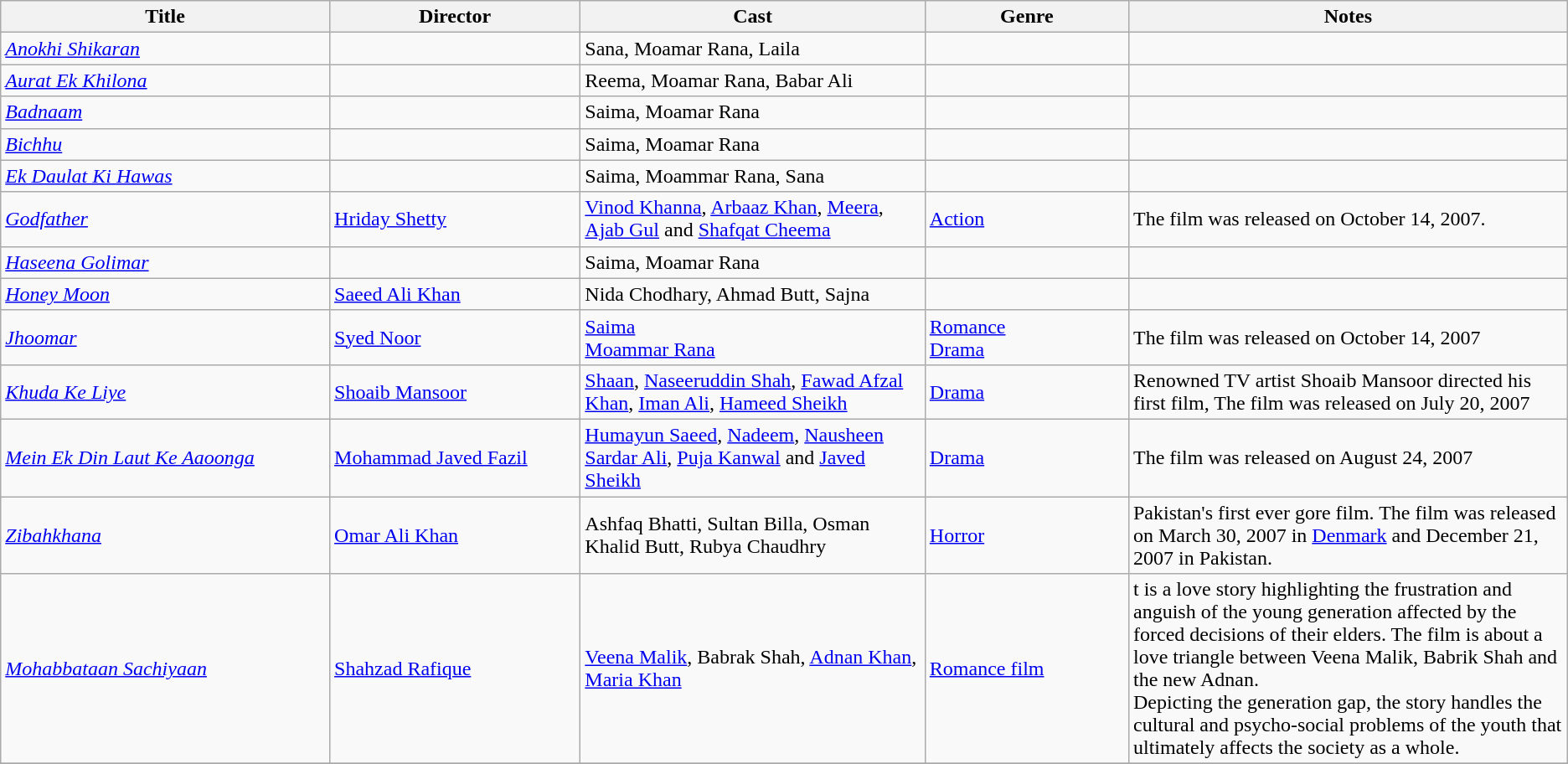<table class="wikitable">
<tr>
<th width=21%>Title</th>
<th width=16%>Director</th>
<th width=22%>Cast</th>
<th width=13%>Genre</th>
<th width=28%>Notes</th>
</tr>
<tr>
<td><em><a href='#'>Anokhi Shikaran</a></em></td>
<td></td>
<td>Sana, Moamar Rana, Laila</td>
<td></td>
<td></td>
</tr>
<tr>
<td><em><a href='#'>Aurat Ek Khilona</a></em></td>
<td></td>
<td>Reema, Moamar Rana, Babar Ali</td>
<td></td>
<td></td>
</tr>
<tr>
<td><em><a href='#'>Badnaam</a></em></td>
<td></td>
<td>Saima, Moamar Rana</td>
<td></td>
<td></td>
</tr>
<tr>
<td><em><a href='#'>Bichhu</a></em></td>
<td></td>
<td>Saima, Moamar Rana</td>
<td></td>
<td></td>
</tr>
<tr>
<td><em><a href='#'>Ek Daulat Ki Hawas</a></em></td>
<td></td>
<td>Saima, Moammar Rana, Sana</td>
<td></td>
<td></td>
</tr>
<tr>
<td><em><a href='#'>Godfather</a></em></td>
<td><a href='#'>Hriday Shetty</a></td>
<td><a href='#'>Vinod Khanna</a>, <a href='#'>Arbaaz Khan</a>, <a href='#'>Meera</a>, <a href='#'>Ajab Gul</a> and <a href='#'>Shafqat Cheema</a></td>
<td><a href='#'>Action</a></td>
<td>The film was released on October 14, 2007.</td>
</tr>
<tr>
<td><em><a href='#'>Haseena Golimar</a></em></td>
<td></td>
<td>Saima, Moamar Rana</td>
<td></td>
<td></td>
</tr>
<tr>
<td><em><a href='#'>Honey Moon</a></em></td>
<td><a href='#'>Saeed Ali Khan</a></td>
<td>Nida Chodhary, Ahmad Butt, Sajna</td>
<td></td>
<td></td>
</tr>
<tr>
<td><em><a href='#'>Jhoomar</a></em></td>
<td><a href='#'>Syed Noor</a></td>
<td><a href='#'>Saima</a><br><a href='#'>Moammar Rana</a></td>
<td><a href='#'>Romance</a><br><a href='#'>Drama</a></td>
<td>The film was released on October 14, 2007</td>
</tr>
<tr>
<td><em><a href='#'>Khuda Ke Liye</a></em></td>
<td><a href='#'>Shoaib Mansoor</a></td>
<td><a href='#'>Shaan</a>, <a href='#'>Naseeruddin Shah</a>, <a href='#'>Fawad Afzal Khan</a>, <a href='#'>Iman Ali</a>, <a href='#'>Hameed Sheikh</a></td>
<td><a href='#'>Drama</a></td>
<td>Renowned TV artist Shoaib Mansoor directed his first film, The film was released on July 20, 2007</td>
</tr>
<tr>
<td><em><a href='#'>Mein Ek Din Laut Ke Aaoonga</a></em></td>
<td><a href='#'>Mohammad Javed Fazil</a></td>
<td><a href='#'>Humayun Saeed</a>, <a href='#'>Nadeem</a>, <a href='#'>Nausheen Sardar Ali</a>, <a href='#'>Puja Kanwal</a> and <a href='#'>Javed Sheikh</a></td>
<td><a href='#'>Drama</a></td>
<td>The film was released on August 24, 2007</td>
</tr>
<tr>
<td><em><a href='#'>Zibahkhana</a></em></td>
<td><a href='#'>Omar Ali Khan</a></td>
<td>Ashfaq Bhatti, Sultan Billa, Osman Khalid Butt, Rubya Chaudhry</td>
<td><a href='#'>Horror</a></td>
<td>Pakistan's first ever gore film. The film was released on March 30, 2007 in <a href='#'>Denmark</a> and December 21, 2007 in Pakistan.</td>
</tr>
<tr>
<td><em><a href='#'>Mohabbataan Sachiyaan</a></em></td>
<td><a href='#'>Shahzad Rafique</a></td>
<td><a href='#'>Veena Malik</a>, Babrak Shah, <a href='#'>Adnan Khan</a>, <a href='#'>Maria Khan</a></td>
<td><a href='#'>Romance film</a></td>
<td>t is a love story highlighting the frustration and anguish of the young generation affected by the forced decisions of their elders. The film is about a love triangle between Veena Malik, Babrik Shah and the new Adnan.<br>Depicting the generation gap, the story handles the cultural and psycho-social problems of the youth that ultimately affects the society as a whole.</td>
</tr>
<tr>
</tr>
</table>
